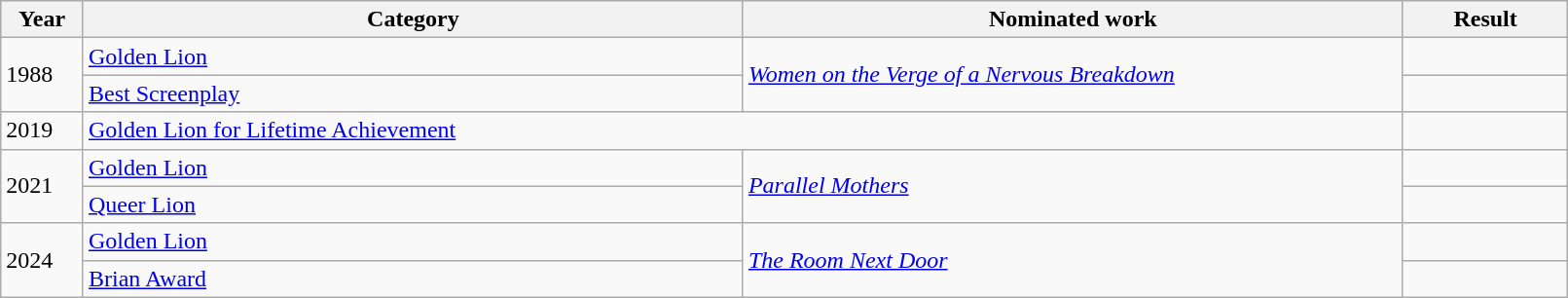<table class="wikitable" style="width:85%;">
<tr>
<th width=5%>Year</th>
<th style="width:40%;">Category</th>
<th style="width:40%;">Nominated work</th>
<th style="width:10%;">Result</th>
</tr>
<tr>
<td rowspan=2>1988</td>
<td><a href='#'>Golden Lion</a></td>
<td rowspan=2><em><a href='#'>Women on the Verge of a Nervous Breakdown</a></em></td>
<td></td>
</tr>
<tr>
<td><a href='#'>Best Screenplay</a></td>
<td></td>
</tr>
<tr>
<td>2019</td>
<td colspan="2"><a href='#'>Golden Lion for Lifetime Achievement</a></td>
<td></td>
</tr>
<tr>
<td rowspan=2>2021</td>
<td><a href='#'>Golden Lion</a></td>
<td rowspan=2><em><a href='#'>Parallel Mothers</a></em></td>
<td></td>
</tr>
<tr>
<td><a href='#'>Queer Lion</a></td>
<td></td>
</tr>
<tr>
<td rowspan="2">2024</td>
<td><a href='#'>Golden Lion</a></td>
<td rowspan="2"><em><a href='#'>The Room Next Door</a></em></td>
<td></td>
</tr>
<tr>
<td><a href='#'>Brian Award</a></td>
<td></td>
</tr>
</table>
